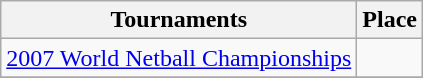<table class="wikitable collapsible">
<tr>
<th>Tournaments</th>
<th>Place</th>
</tr>
<tr>
<td><a href='#'>2007 World Netball Championships</a></td>
<td></td>
</tr>
<tr>
</tr>
</table>
